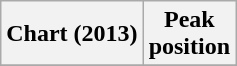<table class="wikitable">
<tr>
<th>Chart (2013)</th>
<th>Peak<br>position</th>
</tr>
<tr>
</tr>
</table>
